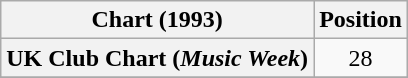<table class="wikitable sortable plainrowheaders" style="text-align:center">
<tr>
<th scope="col">Chart (1993)</th>
<th scope="col">Position</th>
</tr>
<tr>
<th scope="row">UK Club Chart (<em>Music Week</em>)</th>
<td>28</td>
</tr>
<tr>
</tr>
</table>
